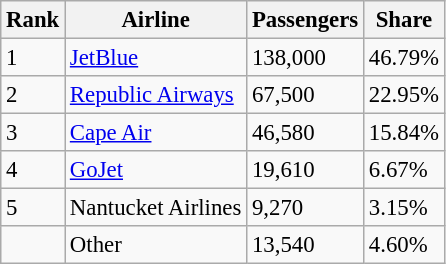<table class="wikitable sortable" style="font-size: 95%">
<tr>
<th>Rank</th>
<th>Airline</th>
<th>Passengers</th>
<th>Share</th>
</tr>
<tr>
<td>1</td>
<td><a href='#'>JetBlue</a></td>
<td>138,000</td>
<td>46.79%</td>
</tr>
<tr>
<td>2</td>
<td><a href='#'>Republic Airways</a></td>
<td>67,500</td>
<td>22.95%</td>
</tr>
<tr>
<td>3</td>
<td><a href='#'>Cape Air</a></td>
<td>46,580</td>
<td>15.84%</td>
</tr>
<tr>
<td>4</td>
<td><a href='#'>GoJet</a></td>
<td>19,610</td>
<td>6.67%</td>
</tr>
<tr>
<td>5</td>
<td>Nantucket Airlines</td>
<td>9,270</td>
<td>3.15%</td>
</tr>
<tr>
<td></td>
<td>Other</td>
<td>13,540</td>
<td>4.60%</td>
</tr>
</table>
